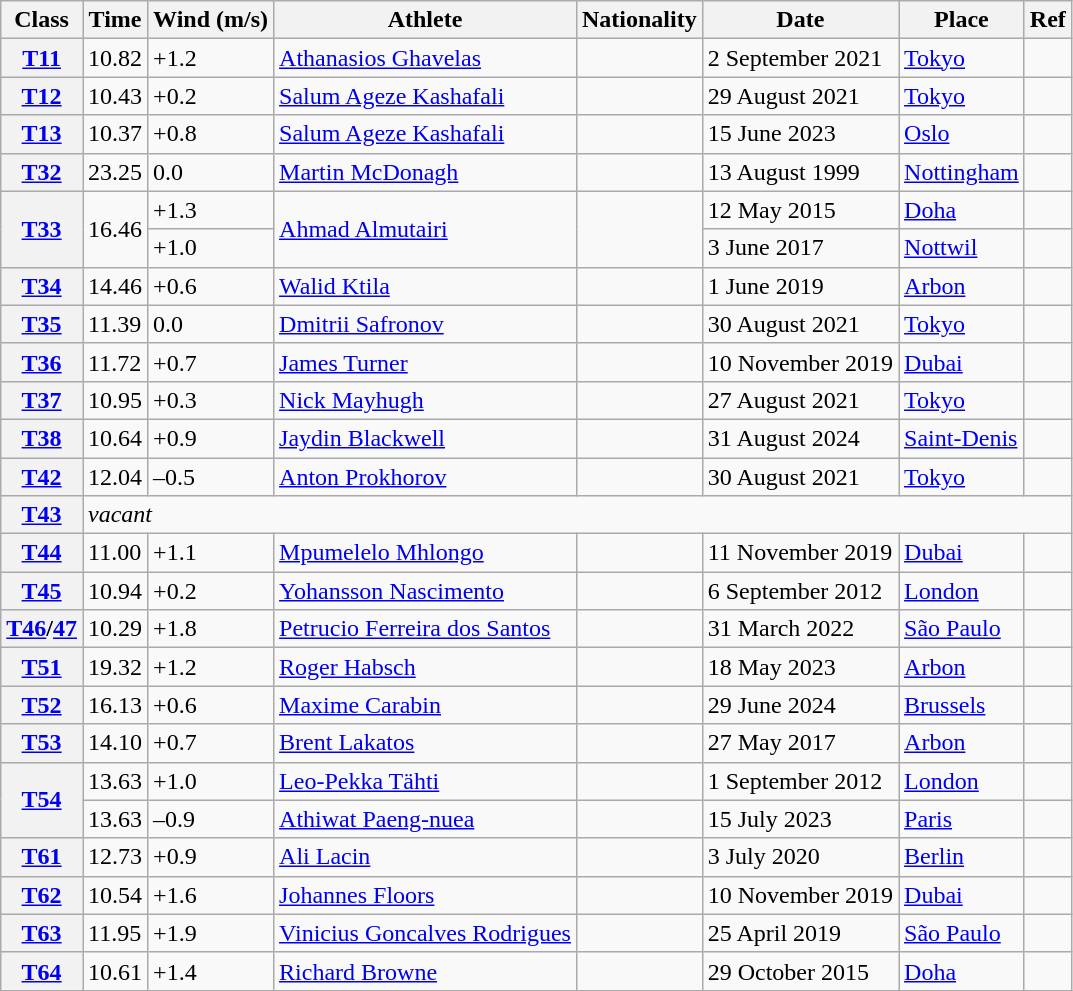<table class="wikitable sortable">
<tr>
<th>Class</th>
<th>Time</th>
<th>Wind (m/s)</th>
<th>Athlete</th>
<th>Nationality</th>
<th>Date</th>
<th>Place</th>
<th>Ref</th>
</tr>
<tr>
<th><a href='#'>T11</a></th>
<td>10.82</td>
<td>+1.2</td>
<td><a href='#'>Athanasios Ghavelas</a></td>
<td></td>
<td>2 September 2021</td>
<td><a href='#'>Tokyo</a></td>
<td></td>
</tr>
<tr>
<th><a href='#'>T12</a></th>
<td>10.43</td>
<td>+0.2</td>
<td><a href='#'>Salum Ageze Kashafali</a></td>
<td></td>
<td>29 August 2021</td>
<td><a href='#'>Tokyo</a></td>
<td></td>
</tr>
<tr>
<th><a href='#'>T13</a></th>
<td>10.37</td>
<td>+0.8</td>
<td><a href='#'>Salum Ageze Kashafali</a></td>
<td></td>
<td>15 June 2023</td>
<td><a href='#'>Oslo</a></td>
<td></td>
</tr>
<tr>
<th><a href='#'>T32</a></th>
<td>23.25</td>
<td>0.0</td>
<td><a href='#'>Martin McDonagh</a></td>
<td></td>
<td>13 August 1999</td>
<td><a href='#'>Nottingham</a></td>
<td></td>
</tr>
<tr>
<th rowspan=2><a href='#'>T33</a></th>
<td rowspan=2>16.46</td>
<td>+1.3</td>
<td rowspan=2><a href='#'>Ahmad Almutairi</a></td>
<td rowspan=2></td>
<td>12 May 2015</td>
<td><a href='#'>Doha</a></td>
<td></td>
</tr>
<tr>
<td>+1.0</td>
<td>3 June 2017</td>
<td><a href='#'>Nottwil</a></td>
<td></td>
</tr>
<tr>
<th><a href='#'>T34</a></th>
<td>14.46</td>
<td>+0.6</td>
<td><a href='#'>Walid Ktila</a></td>
<td></td>
<td>1 June 2019</td>
<td><a href='#'>Arbon</a></td>
<td></td>
</tr>
<tr>
<th><a href='#'>T35</a></th>
<td>11.39</td>
<td>0.0</td>
<td><a href='#'>Dmitrii Safronov</a></td>
<td></td>
<td>30 August 2021</td>
<td><a href='#'>Tokyo</a></td>
<td></td>
</tr>
<tr>
<th><a href='#'>T36</a></th>
<td>11.72</td>
<td>+0.7</td>
<td><a href='#'>James Turner</a></td>
<td></td>
<td>10 November 2019</td>
<td><a href='#'>Dubai</a></td>
<td></td>
</tr>
<tr>
<th><a href='#'>T37</a></th>
<td>10.95</td>
<td>+0.3</td>
<td><a href='#'>Nick Mayhugh</a></td>
<td></td>
<td>27 August 2021</td>
<td><a href='#'>Tokyo</a></td>
<td></td>
</tr>
<tr>
<th><a href='#'>T38</a></th>
<td>10.64</td>
<td>+0.9</td>
<td><a href='#'>Jaydin Blackwell</a></td>
<td></td>
<td>31 August 2024</td>
<td><a href='#'>Saint-Denis</a></td>
<td></td>
</tr>
<tr>
<th><a href='#'>T42</a></th>
<td>12.04</td>
<td>–0.5</td>
<td><a href='#'>Anton Prokhorov</a></td>
<td></td>
<td>30 August 2021</td>
<td><a href='#'>Tokyo</a></td>
<td></td>
</tr>
<tr>
<th><a href='#'>T43</a></th>
<td colspan= 7><em>vacant</em></td>
</tr>
<tr>
<th><a href='#'>T44</a></th>
<td>11.00</td>
<td>+1.1</td>
<td><a href='#'>Mpumelelo Mhlongo</a></td>
<td></td>
<td>11 November 2019</td>
<td><a href='#'>Dubai</a></td>
</tr>
<tr>
<th><a href='#'>T45</a></th>
<td>10.94</td>
<td>+0.2</td>
<td><a href='#'>Yohansson Nascimento</a></td>
<td></td>
<td>6 September 2012</td>
<td><a href='#'>London</a></td>
<td></td>
</tr>
<tr>
<th><a href='#'>T46</a>/<a href='#'>47</a></th>
<td>10.29</td>
<td>+1.8</td>
<td><a href='#'>Petrucio Ferreira dos Santos</a></td>
<td></td>
<td>31 March 2022</td>
<td><a href='#'>São Paulo</a></td>
<td></td>
</tr>
<tr>
<th><a href='#'>T51</a></th>
<td>19.32</td>
<td>+1.2</td>
<td><a href='#'>Roger Habsch</a></td>
<td></td>
<td>18 May 2023</td>
<td><a href='#'>Arbon</a></td>
<td></td>
</tr>
<tr>
<th><a href='#'>T52</a></th>
<td>16.13</td>
<td>+0.6</td>
<td><a href='#'>Maxime Carabin</a></td>
<td></td>
<td>29 June 2024</td>
<td><a href='#'>Brussels</a></td>
<td></td>
</tr>
<tr>
<th><a href='#'>T53</a></th>
<td>14.10</td>
<td>+0.7</td>
<td><a href='#'>Brent Lakatos</a></td>
<td></td>
<td>27 May 2017</td>
<td><a href='#'>Arbon</a></td>
<td></td>
</tr>
<tr>
<th rowspan=2><a href='#'>T54</a></th>
<td>13.63</td>
<td>+1.0</td>
<td><a href='#'>Leo-Pekka Tähti</a></td>
<td></td>
<td>1 September 2012</td>
<td><a href='#'>London</a></td>
<td></td>
</tr>
<tr>
<td>13.63</td>
<td>–0.9</td>
<td><a href='#'>Athiwat Paeng-nuea</a></td>
<td></td>
<td>15 July 2023</td>
<td><a href='#'>Paris</a></td>
<td></td>
</tr>
<tr>
<th><a href='#'>T61</a></th>
<td>12.73</td>
<td>+0.9</td>
<td><a href='#'>Ali Lacin</a></td>
<td></td>
<td>3 July 2020</td>
<td><a href='#'>Berlin</a></td>
<td></td>
</tr>
<tr>
<th><a href='#'>T62</a></th>
<td>10.54</td>
<td>+1.6</td>
<td><a href='#'>Johannes Floors</a></td>
<td></td>
<td>10 November 2019</td>
<td><a href='#'>Dubai</a></td>
<td></td>
</tr>
<tr>
<th><a href='#'>T63</a></th>
<td>11.95</td>
<td>+1.9</td>
<td><a href='#'>Vinicius Goncalves Rodrigues</a></td>
<td></td>
<td>25 April 2019</td>
<td><a href='#'>São Paulo</a></td>
<td></td>
</tr>
<tr>
<th><a href='#'>T64</a></th>
<td>10.61</td>
<td>+1.4</td>
<td><a href='#'>Richard Browne</a></td>
<td></td>
<td>29 October 2015</td>
<td><a href='#'>Doha</a></td>
<td></td>
</tr>
</table>
